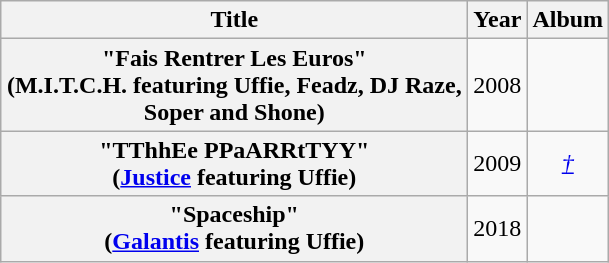<table class="wikitable plainrowheaders" style="text-align:center;">
<tr>
<th scope="col" style="width:19em;">Title</th>
<th scope="col">Year</th>
<th scope="col">Album</th>
</tr>
<tr>
<th scope="row">"Fais Rentrer Les Euros"<br><span>(M.I.T.C.H. featuring Uffie, Feadz, DJ Raze, Soper and Shone)</span></th>
<td>2008</td>
<td></td>
</tr>
<tr>
<th scope="row">"TThhEe PPaARRtTYY"<br><span>(<a href='#'>Justice</a> featuring Uffie)</span></th>
<td>2009</td>
<td><em><a href='#'>†</a></em></td>
</tr>
<tr>
<th scope="row">"Spaceship" <br><span>(<a href='#'>Galantis</a> featuring Uffie)</span></th>
<td>2018</td>
<td></td>
</tr>
</table>
